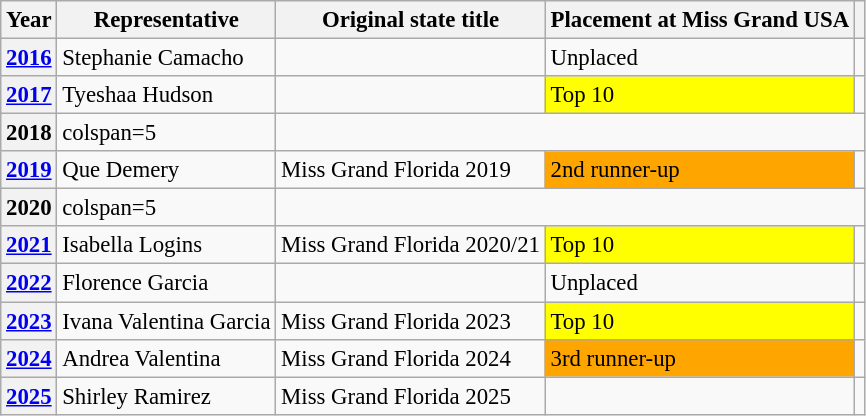<table class="wikitable defaultcenter col2left" style="font-size:95%;">
<tr>
<th>Year</th>
<th>Representative</th>
<th>Original state title</th>
<th>Placement at Miss Grand USA</th>
<th></th>
</tr>
<tr>
<th><a href='#'>2016</a></th>
<td>Stephanie Camacho</td>
<td></td>
<td>Unplaced</td>
<td></td>
</tr>
<tr>
<th><a href='#'>2017</a></th>
<td>Tyeshaa Hudson</td>
<td></td>
<td bgcolor=yellow>Top 10</td>
<td></td>
</tr>
<tr>
<th>2018</th>
<td>colspan=5 </td>
</tr>
<tr>
<th><a href='#'>2019</a></th>
<td>Que Demery</td>
<td>Miss Grand Florida 2019</td>
<td bgcolor=Orange>2nd runner-up</td>
<td></td>
</tr>
<tr>
<th>2020</th>
<td>colspan=5 </td>
</tr>
<tr>
<th><a href='#'>2021</a></th>
<td>Isabella Logins</td>
<td>Miss Grand Florida 2020/21</td>
<td bgcolor=yellow>Top 10</td>
<td></td>
</tr>
<tr>
<th><a href='#'>2022</a></th>
<td>Florence Garcia</td>
<td></td>
<td>Unplaced</td>
<td></td>
</tr>
<tr>
<th><a href='#'>2023</a></th>
<td>Ivana Valentina Garcia</td>
<td>Miss Grand Florida 2023</td>
<td bgcolor=yellow>Top 10</td>
<td></td>
</tr>
<tr>
<th><a href='#'>2024</a></th>
<td>Andrea Valentina</td>
<td>Miss Grand Florida 2024</td>
<td bgcolor=Orange>3rd runner-up</td>
<td></td>
</tr>
<tr>
<th><a href='#'>2025</a></th>
<td>Shirley Ramirez</td>
<td>Miss Grand Florida 2025</td>
<td></td>
<td></td>
</tr>
</table>
